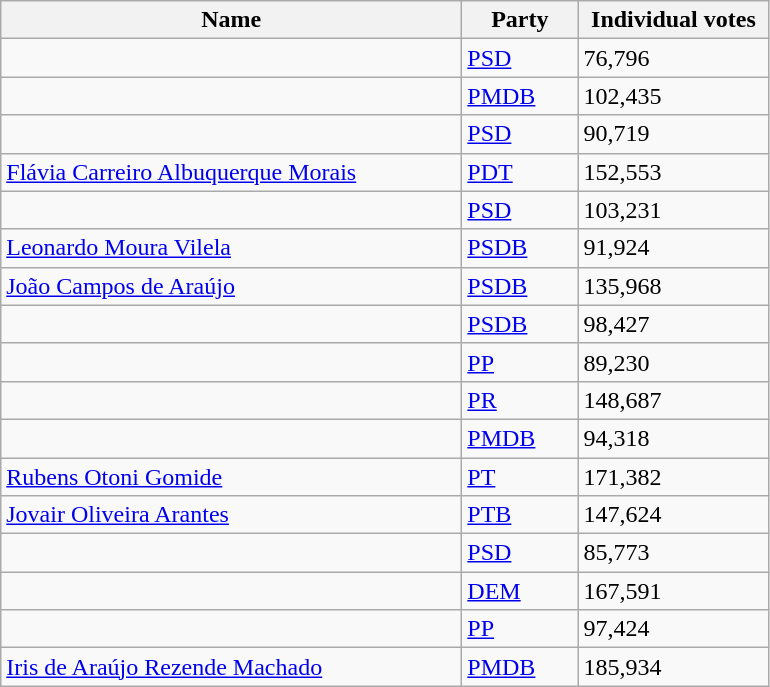<table class="wikitable sortable">
<tr>
<th style="width:300px;">Name</th>
<th style="width:70px;">Party</th>
<th style="width:120px;">Individual votes</th>
</tr>
<tr>
<td></td>
<td><a href='#'>PSD</a></td>
<td>76,796</td>
</tr>
<tr>
<td></td>
<td><a href='#'>PMDB</a></td>
<td>102,435</td>
</tr>
<tr>
<td></td>
<td><a href='#'>PSD</a></td>
<td>90,719</td>
</tr>
<tr>
<td><a href='#'>Flávia Carreiro Albuquerque Morais</a></td>
<td><a href='#'>PDT</a></td>
<td>152,553</td>
</tr>
<tr>
<td></td>
<td><a href='#'>PSD</a></td>
<td>103,231</td>
</tr>
<tr>
<td><a href='#'>Leonardo Moura Vilela</a></td>
<td><a href='#'>PSDB</a></td>
<td>91,924</td>
</tr>
<tr>
<td><a href='#'>João Campos de Araújo</a></td>
<td><a href='#'>PSDB</a></td>
<td>135,968</td>
</tr>
<tr>
<td></td>
<td><a href='#'>PSDB</a></td>
<td>98,427</td>
</tr>
<tr>
<td></td>
<td><a href='#'>PP</a></td>
<td>89,230</td>
</tr>
<tr>
<td></td>
<td><a href='#'>PR</a></td>
<td>148,687</td>
</tr>
<tr>
<td></td>
<td><a href='#'>PMDB</a></td>
<td>94,318</td>
</tr>
<tr>
<td><a href='#'>Rubens Otoni Gomide</a></td>
<td><a href='#'>PT</a></td>
<td>171,382</td>
</tr>
<tr>
<td><a href='#'>Jovair Oliveira Arantes</a></td>
<td><a href='#'>PTB</a></td>
<td>147,624</td>
</tr>
<tr>
<td></td>
<td><a href='#'>PSD</a></td>
<td>85,773</td>
</tr>
<tr>
<td></td>
<td><a href='#'>DEM</a></td>
<td>167,591</td>
</tr>
<tr>
<td></td>
<td><a href='#'>PP</a></td>
<td>97,424</td>
</tr>
<tr>
<td><a href='#'>Iris de Araújo Rezende Machado</a></td>
<td><a href='#'>PMDB</a></td>
<td>185,934</td>
</tr>
</table>
